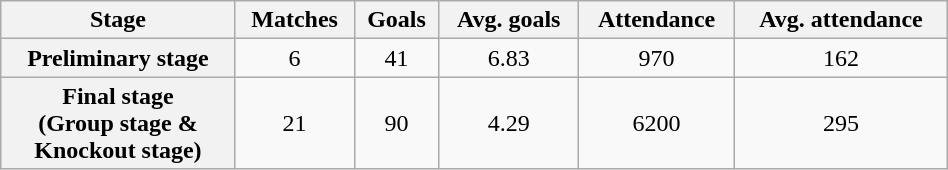<table class="wikitable" style="text-align:center; width:50%;">
<tr>
<th>Stage</th>
<th>Matches</th>
<th>Goals</th>
<th>Avg. goals</th>
<th>Attendance</th>
<th>Avg. attendance</th>
</tr>
<tr>
<th>Preliminary stage</th>
<td>6</td>
<td>41</td>
<td>6.83</td>
<td>970</td>
<td>162</td>
</tr>
<tr>
<th>Final stage<br>(Group stage &<br>Knockout stage)</th>
<td>21</td>
<td>90</td>
<td>4.29</td>
<td>6200</td>
<td>295</td>
</tr>
</table>
